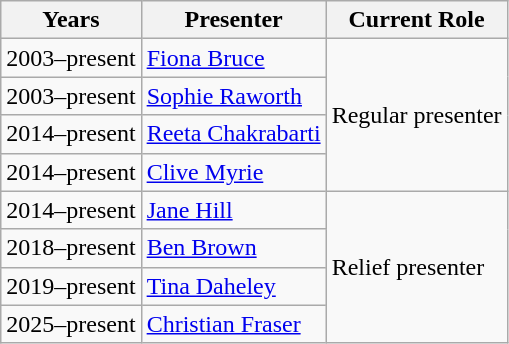<table class="wikitable">
<tr>
<th>Years</th>
<th>Presenter</th>
<th>Current Role</th>
</tr>
<tr>
<td>2003–present</td>
<td><a href='#'>Fiona Bruce</a></td>
<td rowspan="4">Regular presenter</td>
</tr>
<tr>
<td>2003–present</td>
<td><a href='#'>Sophie Raworth</a></td>
</tr>
<tr>
<td>2014–present</td>
<td><a href='#'>Reeta Chakrabarti</a></td>
</tr>
<tr>
<td>2014–present</td>
<td><a href='#'>Clive Myrie</a></td>
</tr>
<tr>
<td>2014–present</td>
<td><a href='#'>Jane Hill</a></td>
<td rowspan="4">Relief presenter</td>
</tr>
<tr>
<td>2018–present</td>
<td><a href='#'>Ben Brown</a></td>
</tr>
<tr>
<td>2019–present</td>
<td><a href='#'>Tina Daheley</a></td>
</tr>
<tr>
<td>2025–present</td>
<td><a href='#'>Christian Fraser</a></td>
</tr>
</table>
